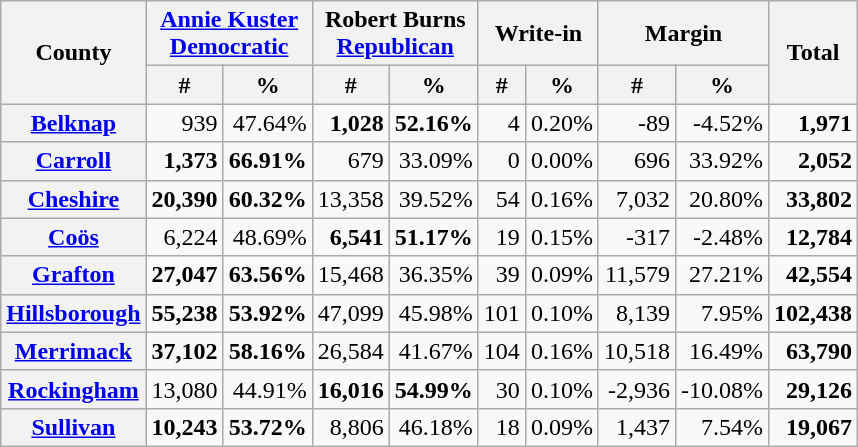<table class="wikitable sortable"  style="text-align:right">
<tr>
<th rowspan="2">County</th>
<th colspan="2"><a href='#'>Annie Kuster</a><br><a href='#'>Democratic</a></th>
<th colspan="2">Robert Burns<br><a href='#'>Republican</a></th>
<th colspan="2">Write-in</th>
<th colspan="2">Margin</th>
<th rowspan="2">Total</th>
</tr>
<tr>
<th data-sort-type="number" style="text-align:center;">#</th>
<th data-sort-type="number" style="text-align:center;">%</th>
<th data-sort-type="number" style="text-align:center;">#</th>
<th data-sort-type="number" style="text-align:center;">%</th>
<th data-sort-type="number" style="text-align:center;">#</th>
<th data-sort-type="number" style="text-align:center;">%</th>
<th data-sort-type="number" style="text-align:center;">#</th>
<th data-sort-type="number" style="text-align:center;">%</th>
</tr>
<tr>
<th><a href='#'>Belknap</a></th>
<td>939</td>
<td>47.64%</td>
<td><strong>1,028</strong></td>
<td><strong>52.16%</strong></td>
<td>4</td>
<td>0.20%</td>
<td>-89</td>
<td>-4.52%</td>
<td><strong>1,971</strong></td>
</tr>
<tr>
<th><a href='#'>Carroll</a></th>
<td><strong>1,373</strong></td>
<td><strong>66.91%</strong></td>
<td>679</td>
<td>33.09%</td>
<td>0</td>
<td>0.00%</td>
<td>696</td>
<td>33.92%</td>
<td><strong>2,052</strong></td>
</tr>
<tr>
<th><a href='#'>Cheshire</a></th>
<td><strong>20,390</strong></td>
<td><strong>60.32%</strong></td>
<td>13,358</td>
<td>39.52%</td>
<td>54</td>
<td>0.16%</td>
<td>7,032</td>
<td>20.80%</td>
<td><strong>33,802</strong></td>
</tr>
<tr>
<th><a href='#'>Coös</a></th>
<td>6,224</td>
<td>48.69%</td>
<td><strong>6,541</strong></td>
<td><strong>51.17%</strong></td>
<td>19</td>
<td>0.15%</td>
<td>-317</td>
<td>-2.48%</td>
<td><strong>12,784</strong></td>
</tr>
<tr>
<th><a href='#'>Grafton</a></th>
<td><strong>27,047</strong></td>
<td><strong>63.56%</strong></td>
<td>15,468</td>
<td>36.35%</td>
<td>39</td>
<td>0.09%</td>
<td>11,579</td>
<td>27.21%</td>
<td><strong>42,554</strong></td>
</tr>
<tr>
<th><a href='#'>Hillsborough</a></th>
<td><strong>55,238</strong></td>
<td><strong>53.92%</strong></td>
<td>47,099</td>
<td>45.98%</td>
<td>101</td>
<td>0.10%</td>
<td>8,139</td>
<td>7.95%</td>
<td><strong>102,438</strong></td>
</tr>
<tr>
<th><a href='#'>Merrimack</a></th>
<td><strong>37,102</strong></td>
<td><strong>58.16%</strong></td>
<td>26,584</td>
<td>41.67%</td>
<td>104</td>
<td>0.16%</td>
<td>10,518</td>
<td>16.49%</td>
<td><strong>63,790</strong></td>
</tr>
<tr>
<th><a href='#'>Rockingham</a></th>
<td>13,080</td>
<td>44.91%</td>
<td><strong>16,016</strong></td>
<td><strong>54.99%</strong></td>
<td>30</td>
<td>0.10%</td>
<td>-2,936</td>
<td>-10.08%</td>
<td><strong>29,126</strong></td>
</tr>
<tr>
<th><a href='#'>Sullivan</a></th>
<td><strong>10,243</strong></td>
<td><strong>53.72%</strong></td>
<td>8,806</td>
<td>46.18%</td>
<td>18</td>
<td>0.09%</td>
<td>1,437</td>
<td>7.54%</td>
<td><strong>19,067</strong></td>
</tr>
</table>
